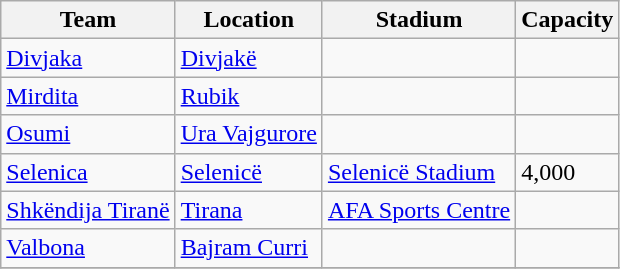<table class="wikitable sortable">
<tr>
<th>Team</th>
<th>Location</th>
<th>Stadium</th>
<th>Capacity</th>
</tr>
<tr>
<td><a href='#'>Divjaka</a></td>
<td><a href='#'>Divjakë</a></td>
<td></td>
<td></td>
</tr>
<tr>
<td><a href='#'>Mirdita</a></td>
<td><a href='#'>Rubik</a></td>
<td></td>
<td></td>
</tr>
<tr>
<td><a href='#'>Osumi</a></td>
<td><a href='#'>Ura Vajgurore</a></td>
<td></td>
<td></td>
</tr>
<tr>
<td><a href='#'>Selenica</a></td>
<td><a href='#'>Selenicë</a></td>
<td><a href='#'>Selenicë Stadium</a></td>
<td>4,000</td>
</tr>
<tr>
<td><a href='#'>Shkëndija Tiranë</a></td>
<td><a href='#'>Tirana</a></td>
<td><a href='#'>AFA Sports Centre</a></td>
<td></td>
</tr>
<tr>
<td><a href='#'>Valbona</a></td>
<td><a href='#'>Bajram Curri</a></td>
<td></td>
<td></td>
</tr>
<tr>
</tr>
</table>
